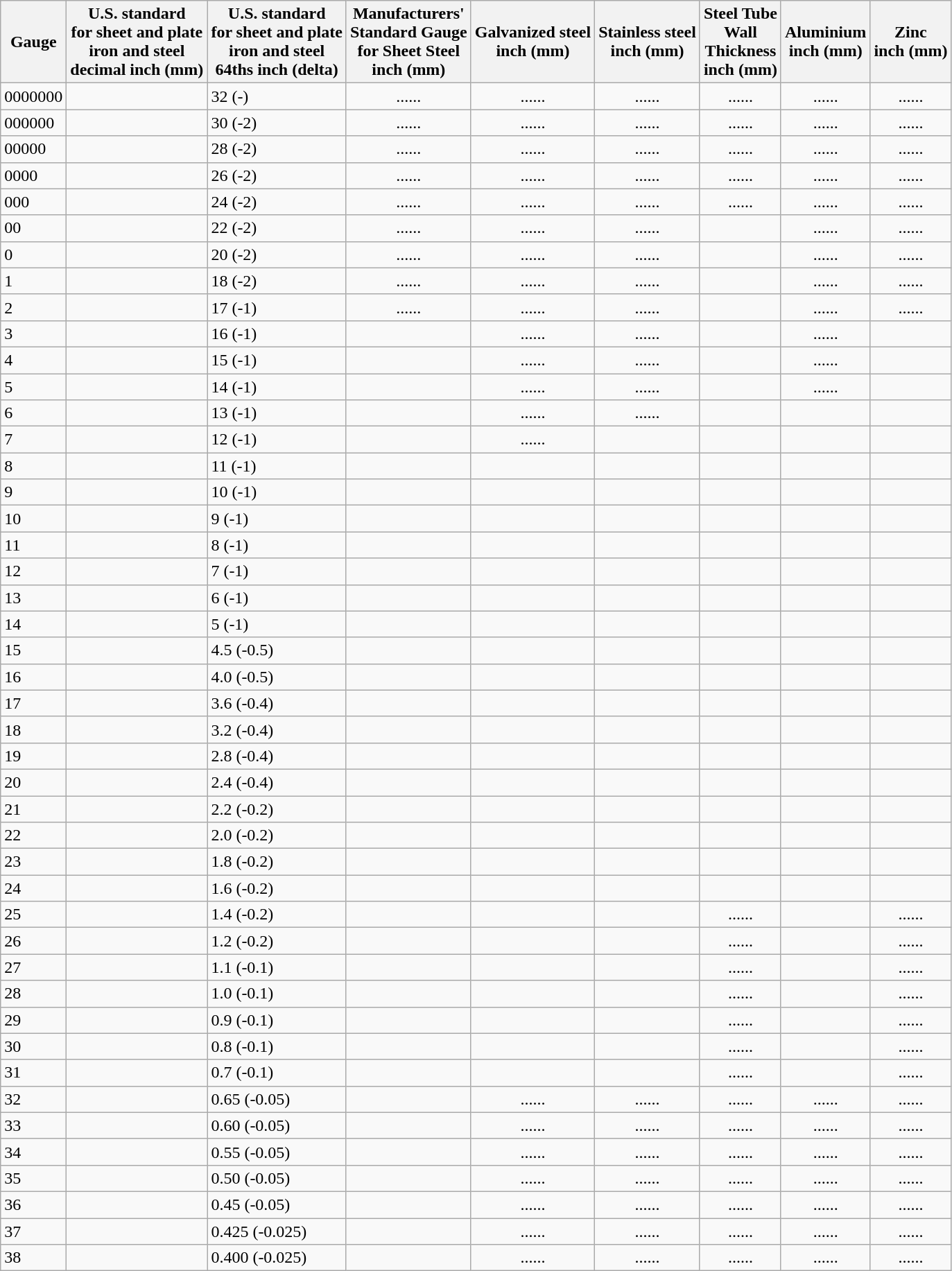<table class="wikitable">
<tr>
<th>Gauge</th>
<th>U.S. standard<br>for sheet and plate<br>iron and steel<br>decimal inch (mm)</th>
<th>U.S. standard<br>for sheet and plate<br>iron and steel <br> 64ths inch (delta)</th>
<th>Manufacturers' <br> Standard Gauge <br> for Sheet Steel<br>inch (mm)</th>
<th>Galvanized steel<br>inch (mm)</th>
<th>Stainless steel<br>inch (mm)</th>
<th>Steel Tube <br> Wall <br> Thickness <br> inch (mm)</th>
<th>Aluminium<br>inch (mm)</th>
<th>Zinc<br>inch (mm)</th>
</tr>
<tr>
<td>0000000</td>
<td></td>
<td>32 (-)</td>
<td align="center">......</td>
<td align="center">......</td>
<td align="center">......</td>
<td align="center">......</td>
<td align="center">......</td>
<td align="center">......</td>
</tr>
<tr>
<td>000000</td>
<td></td>
<td>30 (-2)</td>
<td align="center">......</td>
<td align="center">......</td>
<td align="center">......</td>
<td align="center">......</td>
<td align="center">......</td>
<td align="center">......</td>
</tr>
<tr>
<td>00000</td>
<td></td>
<td>28 (-2)</td>
<td align="center">......</td>
<td align="center">......</td>
<td align="center">......</td>
<td align="center">......</td>
<td align="center">......</td>
<td align="center">......</td>
</tr>
<tr>
<td>0000</td>
<td></td>
<td>26 (-2)</td>
<td align="center">......</td>
<td align="center">......</td>
<td align="center">......</td>
<td align="center">......</td>
<td align="center">......</td>
<td align="center">......</td>
</tr>
<tr>
<td>000</td>
<td></td>
<td>24 (-2)</td>
<td align="center">......</td>
<td align="center">......</td>
<td align="center">......</td>
<td align="center">......</td>
<td align="center">......</td>
<td align="center">......</td>
</tr>
<tr>
<td>00</td>
<td></td>
<td>22 (-2)</td>
<td align="center">......</td>
<td align="center">......</td>
<td align="center">......</td>
<td></td>
<td align="center">......</td>
<td align="center">......</td>
</tr>
<tr>
<td>0</td>
<td></td>
<td>20 (-2)</td>
<td align="center">......</td>
<td align="center">......</td>
<td align="center">......</td>
<td></td>
<td align="center">......</td>
<td align="center">......</td>
</tr>
<tr>
<td>1</td>
<td></td>
<td>18 (-2)</td>
<td align="center">......</td>
<td align="center">......</td>
<td align="center">......</td>
<td></td>
<td align="center">......</td>
<td align="center">......</td>
</tr>
<tr>
<td>2</td>
<td></td>
<td>17 (-1)</td>
<td align="center">......</td>
<td align="center">......</td>
<td align="center">......</td>
<td></td>
<td align="center">......</td>
<td align="center">......</td>
</tr>
<tr>
<td>3</td>
<td></td>
<td>16 (-1)</td>
<td></td>
<td align="center">......</td>
<td align="center">......</td>
<td></td>
<td align="center">......</td>
<td></td>
</tr>
<tr>
<td>4</td>
<td></td>
<td>15 (-1)</td>
<td></td>
<td align="center">......</td>
<td align="center">......</td>
<td></td>
<td align="center">......</td>
<td></td>
</tr>
<tr>
<td>5</td>
<td></td>
<td>14 (-1)</td>
<td></td>
<td align="center">......</td>
<td align="center">......</td>
<td></td>
<td align="center">......</td>
<td></td>
</tr>
<tr id="6 gauge">
<td>6</td>
<td></td>
<td>13 (-1)</td>
<td></td>
<td align="center">......</td>
<td align="center">......</td>
<td></td>
<td></td>
<td></td>
</tr>
<tr id="7 gauge">
<td>7</td>
<td></td>
<td>12 (-1)</td>
<td></td>
<td align="center">......</td>
<td></td>
<td></td>
<td></td>
<td></td>
</tr>
<tr id="6 gauge">
<td>8</td>
<td></td>
<td>11 (-1)</td>
<td></td>
<td></td>
<td></td>
<td></td>
<td></td>
<td></td>
</tr>
<tr id="9 gauge">
<td>9</td>
<td></td>
<td>10 (-1)</td>
<td></td>
<td></td>
<td></td>
<td></td>
<td></td>
<td></td>
</tr>
<tr id="10 gauge">
<td>10</td>
<td></td>
<td>9 (-1)</td>
<td></td>
<td></td>
<td></td>
<td></td>
<td></td>
<td></td>
</tr>
<tr id="11 gauge">
<td>11</td>
<td></td>
<td>8 (-1)</td>
<td></td>
<td></td>
<td></td>
<td></td>
<td></td>
<td></td>
</tr>
<tr id="12 gauge">
<td>12</td>
<td></td>
<td>7 (-1)</td>
<td></td>
<td></td>
<td></td>
<td></td>
<td></td>
<td></td>
</tr>
<tr>
<td>13</td>
<td></td>
<td>6 (-1)</td>
<td></td>
<td></td>
<td></td>
<td></td>
<td></td>
<td></td>
</tr>
<tr>
<td>14</td>
<td></td>
<td>5 (-1)</td>
<td></td>
<td></td>
<td></td>
<td></td>
<td></td>
<td></td>
</tr>
<tr>
<td>15</td>
<td></td>
<td>4.5 (-0.5)</td>
<td></td>
<td></td>
<td></td>
<td></td>
<td></td>
<td></td>
</tr>
<tr>
<td>16</td>
<td></td>
<td>4.0 (-0.5)</td>
<td></td>
<td></td>
<td></td>
<td></td>
<td></td>
<td></td>
</tr>
<tr>
<td>17</td>
<td></td>
<td>3.6 (-0.4)</td>
<td></td>
<td></td>
<td></td>
<td></td>
<td></td>
<td></td>
</tr>
<tr>
<td>18</td>
<td></td>
<td>3.2 (-0.4)</td>
<td></td>
<td></td>
<td></td>
<td></td>
<td></td>
<td></td>
</tr>
<tr>
<td>19</td>
<td></td>
<td>2.8 (-0.4)</td>
<td></td>
<td></td>
<td></td>
<td></td>
<td></td>
<td></td>
</tr>
<tr>
<td>20</td>
<td></td>
<td>2.4 (-0.4)</td>
<td></td>
<td></td>
<td></td>
<td></td>
<td></td>
<td></td>
</tr>
<tr>
<td>21</td>
<td></td>
<td>2.2 (-0.2)</td>
<td></td>
<td></td>
<td></td>
<td></td>
<td></td>
<td></td>
</tr>
<tr>
<td>22</td>
<td></td>
<td>2.0 (-0.2)</td>
<td></td>
<td></td>
<td></td>
<td></td>
<td></td>
<td></td>
</tr>
<tr>
<td>23</td>
<td></td>
<td>1.8 (-0.2)</td>
<td></td>
<td></td>
<td></td>
<td></td>
<td></td>
<td></td>
</tr>
<tr>
<td>24</td>
<td></td>
<td>1.6 (-0.2)</td>
<td></td>
<td></td>
<td></td>
<td></td>
<td></td>
<td></td>
</tr>
<tr>
<td>25</td>
<td></td>
<td>1.4 (-0.2)</td>
<td></td>
<td></td>
<td></td>
<td align="center">......</td>
<td></td>
<td align="center">......</td>
</tr>
<tr>
<td>26</td>
<td></td>
<td>1.2 (-0.2)</td>
<td></td>
<td></td>
<td></td>
<td align="center">......</td>
<td></td>
<td align="center">......</td>
</tr>
<tr>
<td>27</td>
<td></td>
<td>1.1 (-0.1)</td>
<td></td>
<td></td>
<td></td>
<td align="center">......</td>
<td></td>
<td align="center">......</td>
</tr>
<tr>
<td>28</td>
<td></td>
<td>1.0 (-0.1)</td>
<td></td>
<td></td>
<td></td>
<td align="center">......</td>
<td></td>
<td align="center">......</td>
</tr>
<tr>
<td>29</td>
<td></td>
<td>0.9 (-0.1)</td>
<td></td>
<td></td>
<td></td>
<td align="center">......</td>
<td></td>
<td align="center">......</td>
</tr>
<tr>
<td>30</td>
<td></td>
<td>0.8 (-0.1)</td>
<td></td>
<td></td>
<td></td>
<td align="center">......</td>
<td></td>
<td align="center">......</td>
</tr>
<tr>
<td>31</td>
<td></td>
<td>0.7 (-0.1)</td>
<td></td>
<td></td>
<td></td>
<td align="center">......</td>
<td></td>
<td align="center">......</td>
</tr>
<tr>
<td>32</td>
<td></td>
<td>0.65 (-0.05)</td>
<td></td>
<td align="center">......</td>
<td align="center">......</td>
<td align="center">......</td>
<td align="center">......</td>
<td align="center">......</td>
</tr>
<tr>
<td>33</td>
<td></td>
<td>0.60 (-0.05)</td>
<td></td>
<td align="center">......</td>
<td align="center">......</td>
<td align="center">......</td>
<td align="center">......</td>
<td align="center">......</td>
</tr>
<tr>
<td>34</td>
<td></td>
<td>0.55 (-0.05)</td>
<td></td>
<td align="center">......</td>
<td align="center">......</td>
<td align="center">......</td>
<td align="center">......</td>
<td align="center">......</td>
</tr>
<tr>
<td>35</td>
<td></td>
<td>0.50 (-0.05)</td>
<td></td>
<td align="center">......</td>
<td align="center">......</td>
<td align="center">......</td>
<td align="center">......</td>
<td align="center">......</td>
</tr>
<tr>
<td>36</td>
<td></td>
<td>0.45 (-0.05)</td>
<td></td>
<td align="center">......</td>
<td align="center">......</td>
<td align="center">......</td>
<td align="center">......</td>
<td align="center">......</td>
</tr>
<tr>
<td>37</td>
<td></td>
<td>0.425 (-0.025)</td>
<td></td>
<td align="center">......</td>
<td align="center">......</td>
<td align="center">......</td>
<td align="center">......</td>
<td align="center">......</td>
</tr>
<tr>
<td>38</td>
<td></td>
<td>0.400 (-0.025)</td>
<td></td>
<td align="center">......</td>
<td align="center">......</td>
<td align="center">......</td>
<td align="center">......</td>
<td align="center">......</td>
</tr>
</table>
